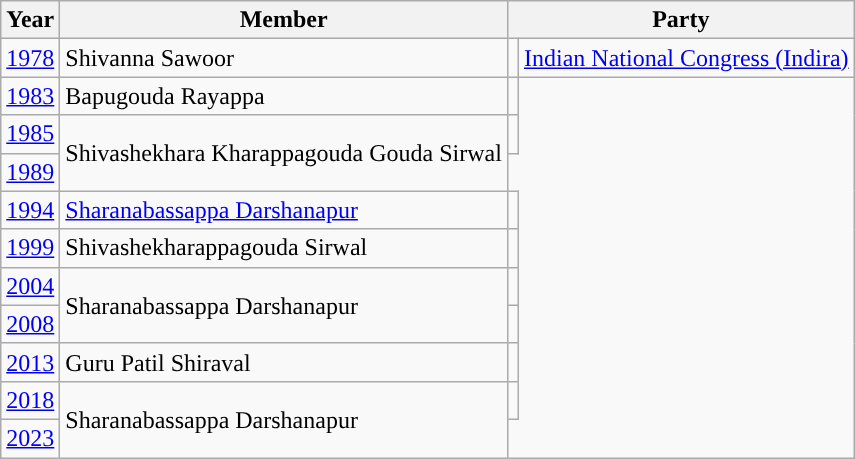<table class="wikitable sortable">
<tr>
<th>Year</th>
<th>Member</th>
<th colspan=2>Party</th>
</tr>
<tr>
<td><a href='#'>1978</a></td>
<td>Shivanna Sawoor</td>
<td style="background-color: "></td>
<td><a href='#'>Indian National Congress (Indira)</a></td>
</tr>
<tr>
<td><a href='#'>1983</a></td>
<td>Bapugouda Rayappa</td>
<td></td>
</tr>
<tr>
<td><a href='#'>1985</a></td>
<td rowspan=2>Shivashekhara Kharappagouda Gouda Sirwal</td>
<td></td>
</tr>
<tr>
<td><a href='#'>1989</a></td>
</tr>
<tr>
<td><a href='#'>1994</a></td>
<td><a href='#'>Sharanabassappa Darshanapur</a></td>
<td></td>
</tr>
<tr>
<td><a href='#'>1999</a></td>
<td>Shivashekharappagouda Sirwal</td>
<td></td>
</tr>
<tr>
<td><a href='#'>2004</a></td>
<td rowspan=2>Sharanabassappa Darshanapur</td>
<td></td>
</tr>
<tr>
<td><a href='#'>2008</a></td>
<td></td>
</tr>
<tr>
<td><a href='#'>2013</a></td>
<td>Guru Patil Shiraval</td>
<td></td>
</tr>
<tr>
<td><a href='#'>2018</a></td>
<td rowspan=2>Sharanabassappa Darshanapur</td>
<td></td>
</tr>
<tr>
<td><a href='#'>2023</a></td>
</tr>
</table>
